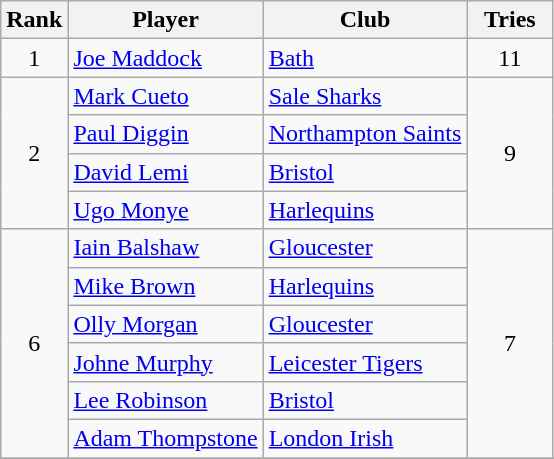<table class="wikitable" style="text-align:center">
<tr>
<th>Rank</th>
<th>Player</th>
<th>Club</th>
<th style="width:50px;">Tries</th>
</tr>
<tr>
<td>1</td>
<td align=left> <a href='#'>Joe Maddock</a></td>
<td align=left><a href='#'>Bath</a></td>
<td>11</td>
</tr>
<tr>
<td rowspan=4>2</td>
<td align=left> <a href='#'>Mark Cueto</a></td>
<td align=left><a href='#'>Sale Sharks</a></td>
<td rowspan=4>9</td>
</tr>
<tr>
<td align=left> <a href='#'>Paul Diggin</a></td>
<td align=left><a href='#'>Northampton Saints</a></td>
</tr>
<tr>
<td align=left> <a href='#'>David Lemi</a></td>
<td align=left><a href='#'>Bristol</a></td>
</tr>
<tr>
<td align=left> <a href='#'>Ugo Monye</a></td>
<td align=left><a href='#'>Harlequins</a></td>
</tr>
<tr>
<td rowspan=6>6</td>
<td align=left> <a href='#'>Iain Balshaw</a></td>
<td align=left><a href='#'>Gloucester</a></td>
<td rowspan=6>7</td>
</tr>
<tr>
<td align=left> <a href='#'>Mike Brown</a></td>
<td align=left><a href='#'>Harlequins</a></td>
</tr>
<tr>
<td align=left> <a href='#'>Olly Morgan</a></td>
<td align=left><a href='#'>Gloucester</a></td>
</tr>
<tr>
<td align=left> <a href='#'>Johne Murphy</a></td>
<td align=left><a href='#'>Leicester Tigers</a></td>
</tr>
<tr>
<td align=left> <a href='#'>Lee Robinson</a></td>
<td align=left><a href='#'>Bristol</a></td>
</tr>
<tr>
<td align=left> <a href='#'>Adam Thompstone</a></td>
<td align=left><a href='#'>London Irish</a></td>
</tr>
<tr>
</tr>
</table>
